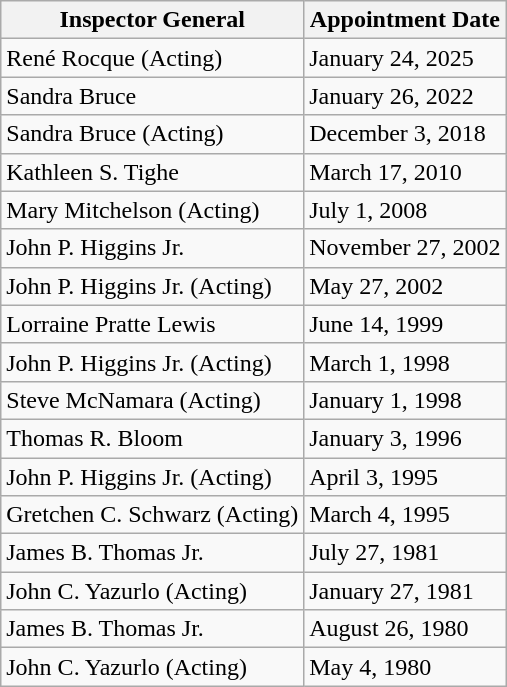<table class="wikitable">
<tr>
<th><strong>Inspector General</strong></th>
<th><strong>Appointment Date</strong></th>
</tr>
<tr>
<td>René Rocque (Acting)</td>
<td>January 24, 2025</td>
</tr>
<tr>
<td>Sandra Bruce<br></td>
<td>January 26, 2022</td>
</tr>
<tr>
<td>Sandra Bruce (Acting)</td>
<td>December 3, 2018</td>
</tr>
<tr>
<td>Kathleen S. Tighe</td>
<td>March 17, 2010</td>
</tr>
<tr>
<td>Mary Mitchelson (Acting)</td>
<td>July 1, 2008</td>
</tr>
<tr>
<td>John P. Higgins Jr.</td>
<td>November 27, 2002</td>
</tr>
<tr>
<td>John P. Higgins Jr. (Acting)</td>
<td>May 27, 2002</td>
</tr>
<tr>
<td>Lorraine Pratte Lewis</td>
<td>June 14, 1999</td>
</tr>
<tr>
<td>John P. Higgins Jr. (Acting)</td>
<td>March 1, 1998</td>
</tr>
<tr>
<td>Steve McNamara (Acting)</td>
<td>January 1, 1998</td>
</tr>
<tr>
<td>Thomas R. Bloom</td>
<td>January 3, 1996</td>
</tr>
<tr>
<td>John P. Higgins Jr. (Acting)</td>
<td>April 3, 1995</td>
</tr>
<tr>
<td>Gretchen C. Schwarz (Acting)</td>
<td>March 4, 1995</td>
</tr>
<tr>
<td>James B. Thomas Jr.</td>
<td>July 27, 1981</td>
</tr>
<tr>
<td>John C. Yazurlo (Acting)</td>
<td>January 27, 1981</td>
</tr>
<tr>
<td>James B. Thomas Jr.</td>
<td>August 26, 1980</td>
</tr>
<tr>
<td>John C. Yazurlo (Acting)</td>
<td>May 4, 1980</td>
</tr>
</table>
